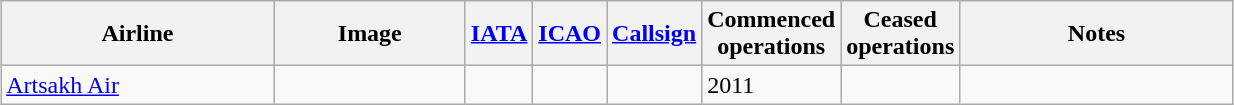<table class="wikitable sortable" style="border-collapse:collapse; margin:auto;" border="1" cellpadding="3">
<tr valign="middle">
<th style="width:175px;">Airline</th>
<th style="width:120px;">Image</th>
<th><a href='#'>IATA</a></th>
<th><a href='#'>ICAO</a></th>
<th><a href='#'>Callsign</a></th>
<th>Commenced<br>operations</th>
<th>Ceased<br>operations</th>
<th style="width:175px;">Notes</th>
</tr>
<tr>
<td><a href='#'>Artsakh Air</a></td>
<td></td>
<td></td>
<td></td>
<td></td>
<td>2011</td>
<td></td>
<td></td>
</tr>
</table>
